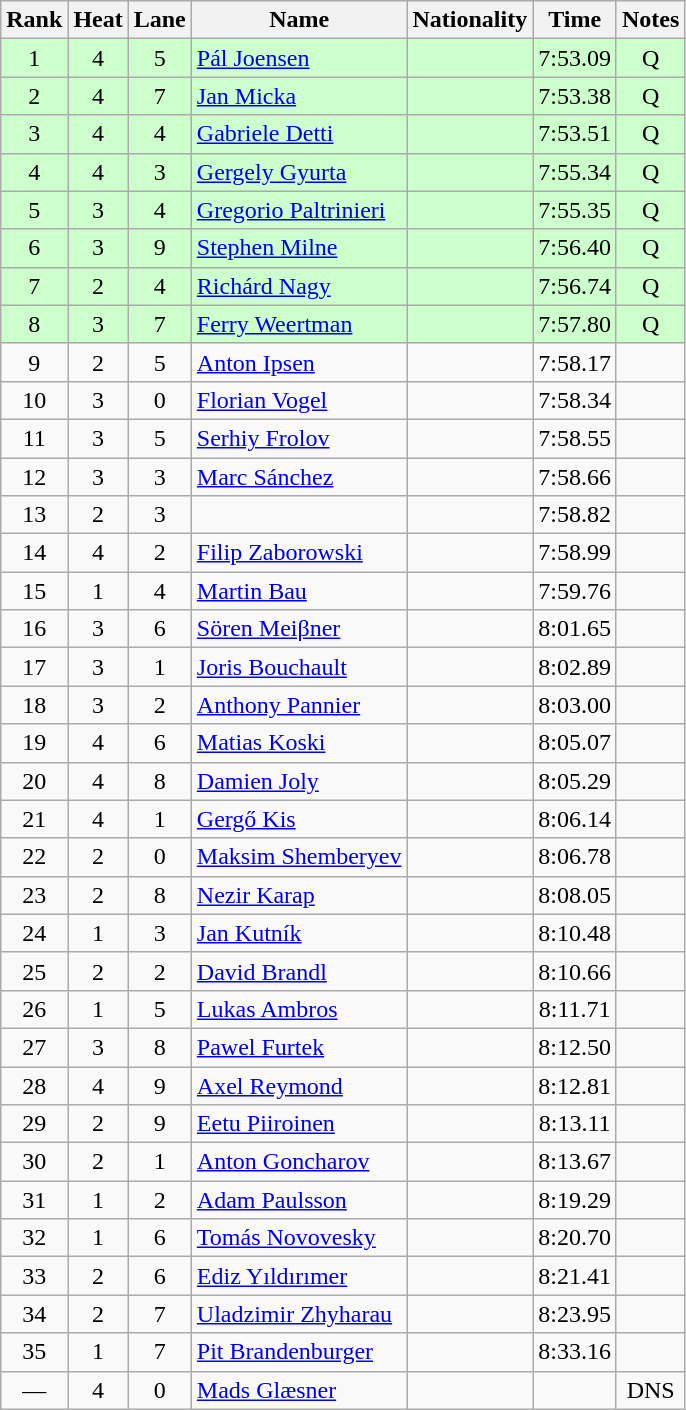<table class="wikitable sortable" style="text-align:center">
<tr>
<th>Rank</th>
<th>Heat</th>
<th>Lane</th>
<th>Name</th>
<th>Nationality</th>
<th>Time</th>
<th>Notes</th>
</tr>
<tr bgcolor=ccffcc>
<td>1</td>
<td>4</td>
<td>5</td>
<td align=left><a href='#'>Pál Joensen</a></td>
<td align=left></td>
<td>7:53.09</td>
<td>Q</td>
</tr>
<tr bgcolor=ccffcc>
<td>2</td>
<td>4</td>
<td>7</td>
<td align=left><a href='#'>Jan Micka</a></td>
<td align=left></td>
<td>7:53.38</td>
<td>Q</td>
</tr>
<tr bgcolor=ccffcc>
<td>3</td>
<td>4</td>
<td>4</td>
<td align=left><a href='#'>Gabriele Detti</a></td>
<td align=left></td>
<td>7:53.51</td>
<td>Q</td>
</tr>
<tr bgcolor=ccffcc>
<td>4</td>
<td>4</td>
<td>3</td>
<td align=left><a href='#'>Gergely Gyurta</a></td>
<td align=left></td>
<td>7:55.34</td>
<td>Q</td>
</tr>
<tr bgcolor=ccffcc>
<td>5</td>
<td>3</td>
<td>4</td>
<td align=left><a href='#'>Gregorio Paltrinieri</a></td>
<td align=left></td>
<td>7:55.35</td>
<td>Q</td>
</tr>
<tr bgcolor=ccffcc>
<td>6</td>
<td>3</td>
<td>9</td>
<td align=left><a href='#'>Stephen Milne</a></td>
<td align=left></td>
<td>7:56.40</td>
<td>Q</td>
</tr>
<tr bgcolor=ccffcc>
<td>7</td>
<td>2</td>
<td>4</td>
<td align=left><a href='#'>Richárd Nagy</a></td>
<td align=left></td>
<td>7:56.74</td>
<td>Q</td>
</tr>
<tr bgcolor=ccffcc>
<td>8</td>
<td>3</td>
<td>7</td>
<td align=left><a href='#'>Ferry Weertman</a></td>
<td align=left></td>
<td>7:57.80</td>
<td>Q</td>
</tr>
<tr>
<td>9</td>
<td>2</td>
<td>5</td>
<td align=left><a href='#'>Anton Ipsen</a></td>
<td align=left></td>
<td>7:58.17</td>
<td></td>
</tr>
<tr>
<td>10</td>
<td>3</td>
<td>0</td>
<td align=left><a href='#'>Florian Vogel</a></td>
<td align=left></td>
<td>7:58.34</td>
<td></td>
</tr>
<tr>
<td>11</td>
<td>3</td>
<td>5</td>
<td align=left><a href='#'>Serhiy Frolov</a></td>
<td align=left></td>
<td>7:58.55</td>
<td></td>
</tr>
<tr>
<td>12</td>
<td>3</td>
<td>3</td>
<td align=left><a href='#'>Marc Sánchez</a></td>
<td align=left></td>
<td>7:58.66</td>
<td></td>
</tr>
<tr>
<td>13</td>
<td>2</td>
<td>3</td>
<td align=left></td>
<td align=left></td>
<td>7:58.82</td>
<td></td>
</tr>
<tr>
<td>14</td>
<td>4</td>
<td>2</td>
<td align=left><a href='#'>Filip Zaborowski</a></td>
<td align=left></td>
<td>7:58.99</td>
<td></td>
</tr>
<tr>
<td>15</td>
<td>1</td>
<td>4</td>
<td align=left><a href='#'>Martin Bau</a></td>
<td align=left></td>
<td>7:59.76</td>
<td></td>
</tr>
<tr>
<td>16</td>
<td>3</td>
<td>6</td>
<td align=left><a href='#'>Sören Meiβner</a></td>
<td align=left></td>
<td>8:01.65</td>
<td></td>
</tr>
<tr>
<td>17</td>
<td>3</td>
<td>1</td>
<td align=left><a href='#'>Joris Bouchault</a></td>
<td align=left></td>
<td>8:02.89</td>
<td></td>
</tr>
<tr>
<td>18</td>
<td>3</td>
<td>2</td>
<td align=left><a href='#'>Anthony Pannier</a></td>
<td align=left></td>
<td>8:03.00</td>
<td></td>
</tr>
<tr>
<td>19</td>
<td>4</td>
<td>6</td>
<td align=left><a href='#'>Matias Koski</a></td>
<td align=left></td>
<td>8:05.07</td>
<td></td>
</tr>
<tr>
<td>20</td>
<td>4</td>
<td>8</td>
<td align=left><a href='#'>Damien Joly</a></td>
<td align=left></td>
<td>8:05.29</td>
<td></td>
</tr>
<tr>
<td>21</td>
<td>4</td>
<td>1</td>
<td align=left><a href='#'>Gergő Kis</a></td>
<td align=left></td>
<td>8:06.14</td>
<td></td>
</tr>
<tr>
<td>22</td>
<td>2</td>
<td>0</td>
<td align=left><a href='#'>Maksim Shemberyev</a></td>
<td align=left></td>
<td>8:06.78</td>
<td></td>
</tr>
<tr>
<td>23</td>
<td>2</td>
<td>8</td>
<td align=left><a href='#'>Nezir Karap</a></td>
<td align=left></td>
<td>8:08.05</td>
<td></td>
</tr>
<tr>
<td>24</td>
<td>1</td>
<td>3</td>
<td align=left><a href='#'>Jan Kutník</a></td>
<td align=left></td>
<td>8:10.48</td>
<td></td>
</tr>
<tr>
<td>25</td>
<td>2</td>
<td>2</td>
<td align=left><a href='#'>David Brandl</a></td>
<td align=left></td>
<td>8:10.66</td>
<td></td>
</tr>
<tr>
<td>26</td>
<td>1</td>
<td>5</td>
<td align=left><a href='#'>Lukas Ambros</a></td>
<td align=left></td>
<td>8:11.71</td>
<td></td>
</tr>
<tr>
<td>27</td>
<td>3</td>
<td>8</td>
<td align=left><a href='#'>Pawel Furtek</a></td>
<td align=left></td>
<td>8:12.50</td>
<td></td>
</tr>
<tr>
<td>28</td>
<td>4</td>
<td>9</td>
<td align=left><a href='#'>Axel Reymond</a></td>
<td align=left></td>
<td>8:12.81</td>
<td></td>
</tr>
<tr>
<td>29</td>
<td>2</td>
<td>9</td>
<td align=left><a href='#'>Eetu Piiroinen</a></td>
<td align=left></td>
<td>8:13.11</td>
<td></td>
</tr>
<tr>
<td>30</td>
<td>2</td>
<td>1</td>
<td align=left><a href='#'>Anton Goncharov</a></td>
<td align=left></td>
<td>8:13.67</td>
<td></td>
</tr>
<tr>
<td>31</td>
<td>1</td>
<td>2</td>
<td align=left><a href='#'>Adam Paulsson</a></td>
<td align=left></td>
<td>8:19.29</td>
<td></td>
</tr>
<tr>
<td>32</td>
<td>1</td>
<td>6</td>
<td align=left><a href='#'>Tomás Novovesky</a></td>
<td align=left></td>
<td>8:20.70</td>
<td></td>
</tr>
<tr>
<td>33</td>
<td>2</td>
<td>6</td>
<td align=left><a href='#'>Ediz Yıldırımer</a></td>
<td align=left></td>
<td>8:21.41</td>
<td></td>
</tr>
<tr>
<td>34</td>
<td>2</td>
<td>7</td>
<td align=left><a href='#'>Uladzimir Zhyharau</a></td>
<td align=left></td>
<td>8:23.95</td>
<td></td>
</tr>
<tr>
<td>35</td>
<td>1</td>
<td>7</td>
<td align=left><a href='#'>Pit Brandenburger</a></td>
<td align=left></td>
<td>8:33.16</td>
<td></td>
</tr>
<tr>
<td>—</td>
<td>4</td>
<td>0</td>
<td align=left><a href='#'>Mads Glæsner</a></td>
<td align=left></td>
<td></td>
<td>DNS</td>
</tr>
</table>
